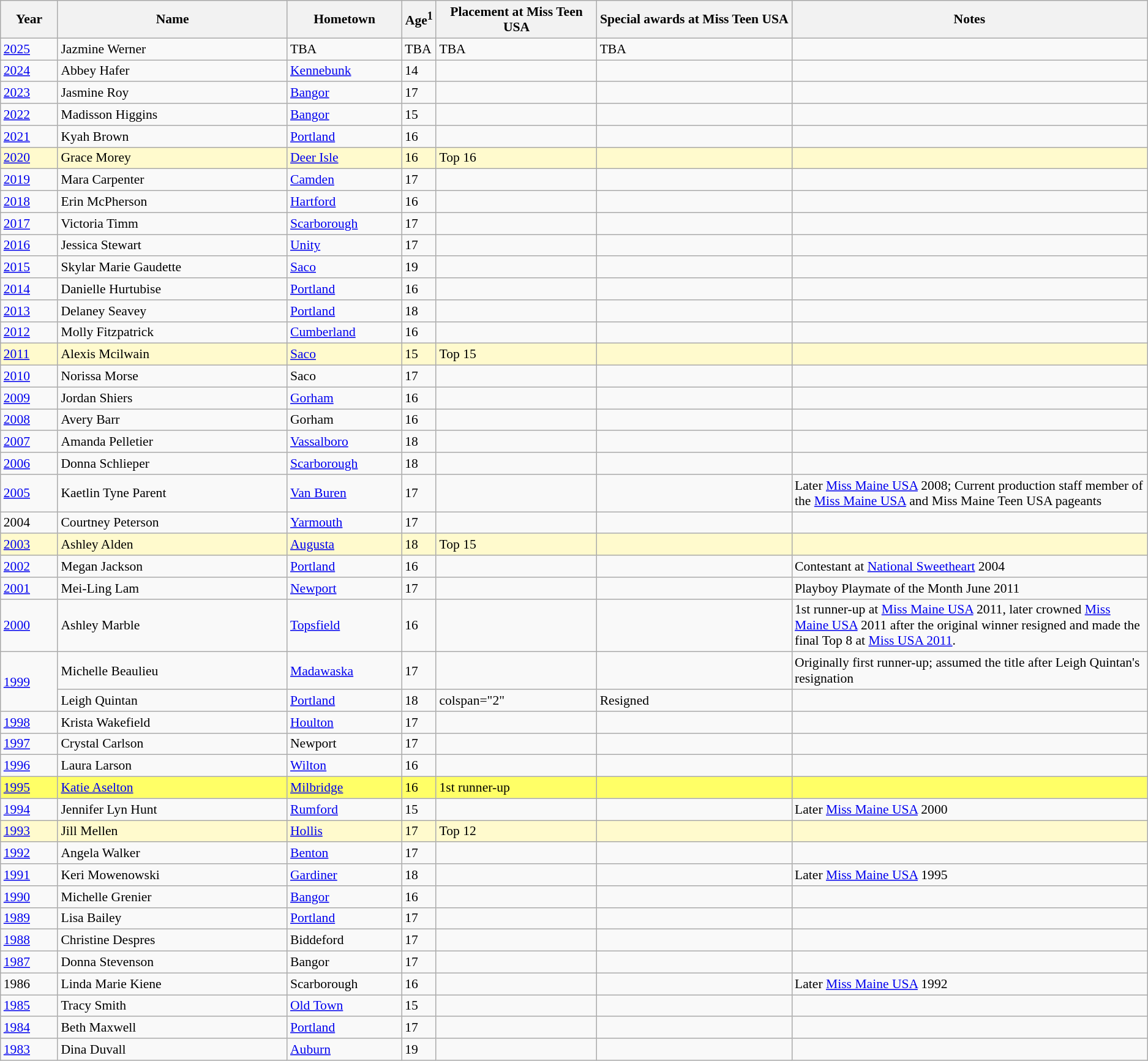<table class="wikitable"style="font-size:90%;">
<tr bgcolor="#efefef">
<th width=5%>Year</th>
<th width=20%>Name</th>
<th width=10%>Hometown</th>
<th width=3%>Age<sup>1</sup></th>
<th width=14%>Placement at Miss Teen USA</th>
<th width=17%>Special awards at Miss Teen  USA</th>
<th width=31%>Notes</th>
</tr>
<tr>
<td><a href='#'>2025</a></td>
<td>Jazmine Werner</td>
<td>TBA</td>
<td>TBA</td>
<td>TBA</td>
<td>TBA</td>
<td></td>
</tr>
<tr>
<td><a href='#'>2024</a></td>
<td>Abbey Hafer</td>
<td><a href='#'>Kennebunk</a></td>
<td>14</td>
<td></td>
<td></td>
<td></td>
</tr>
<tr>
<td><a href='#'>2023</a></td>
<td>Jasmine Roy</td>
<td><a href='#'>Bangor</a></td>
<td>17</td>
<td></td>
<td></td>
<td></td>
</tr>
<tr>
<td><a href='#'>2022</a></td>
<td>Madisson Higgins</td>
<td><a href='#'>Bangor</a></td>
<td>15</td>
<td></td>
<td></td>
<td></td>
</tr>
<tr>
<td><a href='#'>2021</a></td>
<td>Kyah Brown</td>
<td><a href='#'>Portland</a></td>
<td>16</td>
<td></td>
<td></td>
<td></td>
</tr>
<tr style="background-color:#FFFACD;">
<td><a href='#'>2020</a></td>
<td>Grace Morey</td>
<td><a href='#'>Deer Isle</a></td>
<td>16</td>
<td>Top 16</td>
<td></td>
<td></td>
</tr>
<tr>
<td><a href='#'>2019</a></td>
<td>Mara Carpenter</td>
<td><a href='#'>Camden</a></td>
<td>17</td>
<td></td>
<td></td>
<td></td>
</tr>
<tr>
<td><a href='#'>2018</a></td>
<td>Erin McPherson</td>
<td><a href='#'>Hartford</a></td>
<td>16</td>
<td></td>
<td></td>
<td></td>
</tr>
<tr>
<td><a href='#'>2017</a></td>
<td>Victoria Timm</td>
<td><a href='#'>Scarborough</a></td>
<td>17</td>
<td></td>
<td></td>
<td></td>
</tr>
<tr>
<td><a href='#'>2016</a></td>
<td>Jessica Stewart</td>
<td><a href='#'>Unity</a></td>
<td>17</td>
<td></td>
<td></td>
<td></td>
</tr>
<tr>
<td><a href='#'>2015</a></td>
<td>Skylar Marie Gaudette</td>
<td><a href='#'>Saco</a></td>
<td>19</td>
<td></td>
<td></td>
<td></td>
</tr>
<tr>
<td><a href='#'>2014</a></td>
<td>Danielle Hurtubise</td>
<td><a href='#'>Portland</a></td>
<td>16</td>
<td></td>
<td></td>
<td></td>
</tr>
<tr>
<td><a href='#'>2013</a></td>
<td>Delaney Seavey</td>
<td><a href='#'>Portland</a></td>
<td>18</td>
<td></td>
<td></td>
<td></td>
</tr>
<tr>
<td><a href='#'>2012</a></td>
<td>Molly Fitzpatrick</td>
<td><a href='#'>Cumberland</a></td>
<td>16</td>
<td></td>
<td></td>
<td></td>
</tr>
<tr style="background-color:#FFFACD;">
<td><a href='#'>2011</a></td>
<td>Alexis Mcilwain</td>
<td><a href='#'>Saco</a></td>
<td>15</td>
<td>Top 15</td>
<td></td>
<td></td>
</tr>
<tr>
<td><a href='#'>2010</a></td>
<td>Norissa Morse</td>
<td>Saco</td>
<td>17</td>
<td></td>
<td></td>
<td></td>
</tr>
<tr>
<td><a href='#'>2009</a></td>
<td>Jordan Shiers</td>
<td><a href='#'>Gorham</a></td>
<td>16</td>
<td></td>
<td></td>
<td></td>
</tr>
<tr>
<td><a href='#'>2008</a></td>
<td>Avery Barr</td>
<td>Gorham</td>
<td>16</td>
<td></td>
<td></td>
<td></td>
</tr>
<tr>
<td><a href='#'>2007</a></td>
<td>Amanda Pelletier</td>
<td><a href='#'>Vassalboro</a></td>
<td>18</td>
<td></td>
<td></td>
<td></td>
</tr>
<tr>
<td><a href='#'>2006</a></td>
<td>Donna Schlieper</td>
<td><a href='#'>Scarborough</a></td>
<td>18</td>
<td></td>
<td></td>
<td></td>
</tr>
<tr>
<td><a href='#'>2005</a></td>
<td>Kaetlin Tyne Parent</td>
<td><a href='#'>Van Buren</a></td>
<td>17</td>
<td></td>
<td></td>
<td>Later <a href='#'>Miss Maine USA</a> 2008; Current production staff member of the <a href='#'>Miss Maine USA</a> and Miss Maine Teen USA pageants</td>
</tr>
<tr>
<td>2004</td>
<td>Courtney Peterson</td>
<td><a href='#'>Yarmouth</a></td>
<td>17</td>
<td></td>
<td></td>
<td></td>
</tr>
<tr style="background-color:#FFFACD;">
<td><a href='#'>2003</a></td>
<td>Ashley Alden</td>
<td><a href='#'>Augusta</a></td>
<td>18</td>
<td>Top 15</td>
<td></td>
<td></td>
</tr>
<tr>
<td><a href='#'>2002</a></td>
<td>Megan Jackson</td>
<td><a href='#'>Portland</a></td>
<td>16</td>
<td></td>
<td></td>
<td>Contestant at <a href='#'>National Sweetheart</a> 2004</td>
</tr>
<tr>
<td><a href='#'>2001</a></td>
<td>Mei-Ling Lam</td>
<td><a href='#'>Newport</a></td>
<td>17</td>
<td></td>
<td></td>
<td>Playboy Playmate of the Month June 2011</td>
</tr>
<tr>
<td><a href='#'>2000</a></td>
<td>Ashley Marble</td>
<td><a href='#'>Topsfield</a></td>
<td>16</td>
<td></td>
<td></td>
<td>1st runner-up at <a href='#'>Miss Maine USA</a> 2011, later crowned <a href='#'>Miss Maine USA</a> 2011 after the original winner resigned and made the final Top 8 at <a href='#'>Miss USA 2011</a>.</td>
</tr>
<tr>
<td rowspan=2><a href='#'>1999</a></td>
<td>Michelle Beaulieu</td>
<td><a href='#'>Madawaska</a></td>
<td>17</td>
<td></td>
<td></td>
<td>Originally first runner-up; assumed the title after Leigh Quintan's resignation</td>
</tr>
<tr>
<td>Leigh Quintan</td>
<td><a href='#'>Portland</a></td>
<td>18</td>
<td>colspan="2" </td>
<td>Resigned</td>
</tr>
<tr>
<td><a href='#'>1998</a></td>
<td>Krista Wakefield</td>
<td><a href='#'>Houlton</a></td>
<td>17</td>
<td></td>
<td></td>
<td></td>
</tr>
<tr>
<td><a href='#'>1997</a></td>
<td>Crystal Carlson</td>
<td>Newport</td>
<td>17</td>
<td></td>
<td></td>
<td></td>
</tr>
<tr>
<td><a href='#'>1996</a></td>
<td>Laura Larson</td>
<td><a href='#'>Wilton</a></td>
<td>16</td>
<td></td>
<td></td>
<td></td>
</tr>
<tr style="background-color:#FFFF66;">
<td><a href='#'>1995</a></td>
<td><a href='#'>Katie Aselton</a></td>
<td><a href='#'>Milbridge</a></td>
<td>16</td>
<td>1st runner-up</td>
<td></td>
<td></td>
</tr>
<tr>
<td><a href='#'>1994</a></td>
<td>Jennifer Lyn Hunt</td>
<td><a href='#'>Rumford</a></td>
<td>15</td>
<td></td>
<td></td>
<td>Later <a href='#'>Miss Maine USA</a> 2000</td>
</tr>
<tr style="background-color:#FFFACD;">
<td><a href='#'>1993</a></td>
<td>Jill Mellen</td>
<td><a href='#'>Hollis</a></td>
<td>17</td>
<td>Top 12</td>
<td></td>
<td></td>
</tr>
<tr>
<td><a href='#'>1992</a></td>
<td>Angela Walker</td>
<td><a href='#'>Benton</a></td>
<td>17</td>
<td></td>
<td></td>
<td></td>
</tr>
<tr>
<td><a href='#'>1991</a></td>
<td>Keri Mowenowski</td>
<td><a href='#'>Gardiner</a></td>
<td>18</td>
<td></td>
<td></td>
<td>Later <a href='#'>Miss Maine USA</a> 1995</td>
</tr>
<tr>
<td><a href='#'>1990</a></td>
<td>Michelle Grenier</td>
<td><a href='#'>Bangor</a></td>
<td>16</td>
<td></td>
<td></td>
<td></td>
</tr>
<tr>
<td><a href='#'>1989</a></td>
<td>Lisa Bailey</td>
<td><a href='#'>Portland</a></td>
<td>17</td>
<td></td>
<td></td>
<td></td>
</tr>
<tr>
<td><a href='#'>1988</a></td>
<td>Christine Despres</td>
<td>Biddeford</td>
<td>17</td>
<td></td>
<td></td>
<td></td>
</tr>
<tr>
<td><a href='#'>1987</a></td>
<td>Donna Stevenson</td>
<td>Bangor</td>
<td>17</td>
<td></td>
<td></td>
<td></td>
</tr>
<tr>
<td>1986</td>
<td>Linda Marie Kiene</td>
<td>Scarborough</td>
<td>16</td>
<td></td>
<td></td>
<td>Later <a href='#'>Miss Maine USA</a> 1992</td>
</tr>
<tr>
<td><a href='#'>1985</a></td>
<td>Tracy Smith</td>
<td><a href='#'>Old Town</a></td>
<td>15</td>
<td></td>
<td></td>
<td></td>
</tr>
<tr>
<td><a href='#'>1984</a></td>
<td>Beth Maxwell</td>
<td><a href='#'>Portland</a></td>
<td>17</td>
<td></td>
<td></td>
<td></td>
</tr>
<tr>
<td><a href='#'>1983</a></td>
<td>Dina Duvall</td>
<td><a href='#'>Auburn</a></td>
<td>19</td>
<td></td>
<td></td>
<td></td>
</tr>
</table>
